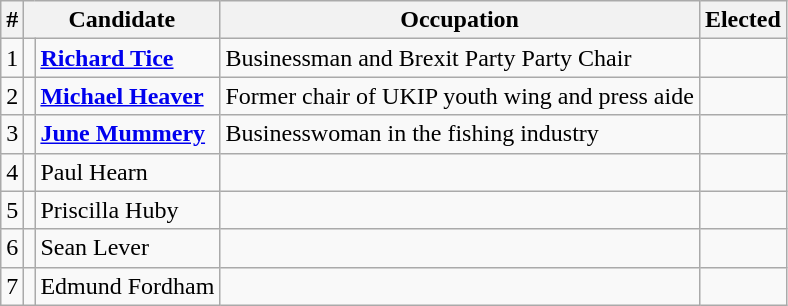<table class="wikitable">
<tr>
<th>#</th>
<th colspan="2">Candidate</th>
<th>Occupation</th>
<th>Elected</th>
</tr>
<tr>
<td>1</td>
<td></td>
<td><strong><a href='#'>Richard Tice</a></strong></td>
<td>Businessman and Brexit Party Party Chair</td>
<td></td>
</tr>
<tr>
<td>2</td>
<td></td>
<td><strong><a href='#'>Michael Heaver</a></strong></td>
<td>Former chair of UKIP youth wing and press aide</td>
<td></td>
</tr>
<tr>
<td>3</td>
<td></td>
<td><strong><a href='#'>June Mummery</a></strong></td>
<td>Businesswoman in the fishing industry</td>
<td></td>
</tr>
<tr>
<td>4</td>
<td></td>
<td>Paul Hearn</td>
<td></td>
<td></td>
</tr>
<tr>
<td>5</td>
<td></td>
<td>Priscilla Huby</td>
<td></td>
<td></td>
</tr>
<tr>
<td>6</td>
<td></td>
<td>Sean Lever</td>
<td></td>
<td></td>
</tr>
<tr>
<td>7</td>
<td></td>
<td>Edmund Fordham</td>
<td></td>
<td></td>
</tr>
</table>
